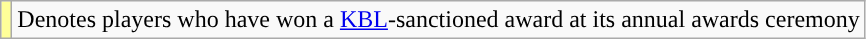<table class="wikitable">
<tr>
<td style="background-color:#FFFF99"></td>
<td>Denotes players who have won a <a href='#'>KBL</a>-sanctioned award at its annual awards ceremony</td>
</tr>
</table>
